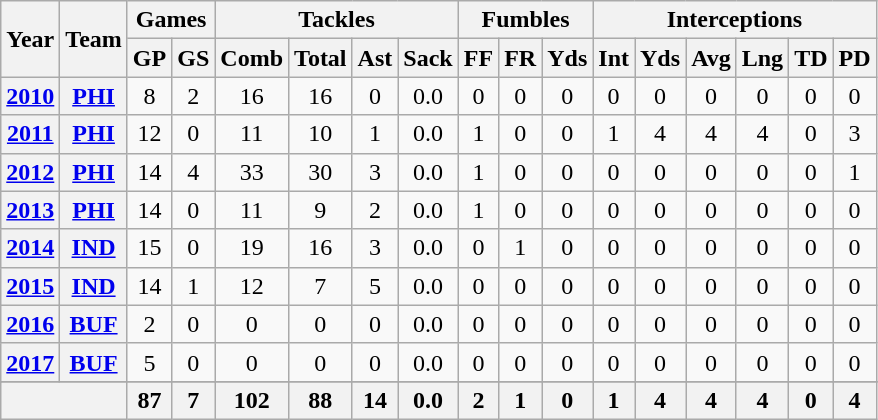<table class="wikitable" style="text-align:center;">
<tr>
<th rowspan="2">Year</th>
<th rowspan="2">Team</th>
<th colspan="2">Games</th>
<th colspan="4">Tackles</th>
<th colspan="3">Fumbles</th>
<th colspan="6">Interceptions</th>
</tr>
<tr>
<th>GP</th>
<th>GS</th>
<th>Comb</th>
<th>Total</th>
<th>Ast</th>
<th>Sack</th>
<th>FF</th>
<th>FR</th>
<th>Yds</th>
<th>Int</th>
<th>Yds</th>
<th>Avg</th>
<th>Lng</th>
<th>TD</th>
<th>PD</th>
</tr>
<tr>
<th><a href='#'>2010</a></th>
<th><a href='#'>PHI</a></th>
<td>8</td>
<td>2</td>
<td>16</td>
<td>16</td>
<td>0</td>
<td>0.0</td>
<td>0</td>
<td>0</td>
<td>0</td>
<td>0</td>
<td>0</td>
<td>0</td>
<td>0</td>
<td>0</td>
<td>0</td>
</tr>
<tr>
<th><a href='#'>2011</a></th>
<th><a href='#'>PHI</a></th>
<td>12</td>
<td>0</td>
<td>11</td>
<td>10</td>
<td>1</td>
<td>0.0</td>
<td>1</td>
<td>0</td>
<td>0</td>
<td>1</td>
<td>4</td>
<td>4</td>
<td>4</td>
<td>0</td>
<td>3</td>
</tr>
<tr>
<th><a href='#'>2012</a></th>
<th><a href='#'>PHI</a></th>
<td>14</td>
<td>4</td>
<td>33</td>
<td>30</td>
<td>3</td>
<td>0.0</td>
<td>1</td>
<td>0</td>
<td>0</td>
<td>0</td>
<td>0</td>
<td>0</td>
<td>0</td>
<td>0</td>
<td>1</td>
</tr>
<tr>
<th><a href='#'>2013</a></th>
<th><a href='#'>PHI</a></th>
<td>14</td>
<td>0</td>
<td>11</td>
<td>9</td>
<td>2</td>
<td>0.0</td>
<td>1</td>
<td>0</td>
<td>0</td>
<td>0</td>
<td>0</td>
<td>0</td>
<td>0</td>
<td>0</td>
<td>0</td>
</tr>
<tr>
<th><a href='#'>2014</a></th>
<th><a href='#'>IND</a></th>
<td>15</td>
<td>0</td>
<td>19</td>
<td>16</td>
<td>3</td>
<td>0.0</td>
<td>0</td>
<td>1</td>
<td>0</td>
<td>0</td>
<td>0</td>
<td>0</td>
<td>0</td>
<td>0</td>
<td>0</td>
</tr>
<tr>
<th><a href='#'>2015</a></th>
<th><a href='#'>IND</a></th>
<td>14</td>
<td>1</td>
<td>12</td>
<td>7</td>
<td>5</td>
<td>0.0</td>
<td>0</td>
<td>0</td>
<td>0</td>
<td>0</td>
<td>0</td>
<td>0</td>
<td>0</td>
<td>0</td>
<td>0</td>
</tr>
<tr>
<th><a href='#'>2016</a></th>
<th><a href='#'>BUF</a></th>
<td>2</td>
<td>0</td>
<td>0</td>
<td>0</td>
<td>0</td>
<td>0.0</td>
<td>0</td>
<td>0</td>
<td>0</td>
<td>0</td>
<td>0</td>
<td>0</td>
<td>0</td>
<td>0</td>
<td>0</td>
</tr>
<tr>
<th><a href='#'>2017</a></th>
<th><a href='#'>BUF</a></th>
<td>5</td>
<td>0</td>
<td>0</td>
<td>0</td>
<td>0</td>
<td>0.0</td>
<td>0</td>
<td>0</td>
<td>0</td>
<td>0</td>
<td>0</td>
<td>0</td>
<td>0</td>
<td>0</td>
<td>0</td>
</tr>
<tr>
</tr>
<tr class="sortbottom">
<th colspan="2"></th>
<th>87</th>
<th>7</th>
<th>102</th>
<th>88</th>
<th>14</th>
<th>0.0</th>
<th>2</th>
<th>1</th>
<th>0</th>
<th>1</th>
<th>4</th>
<th>4</th>
<th>4</th>
<th>0</th>
<th>4</th>
</tr>
</table>
